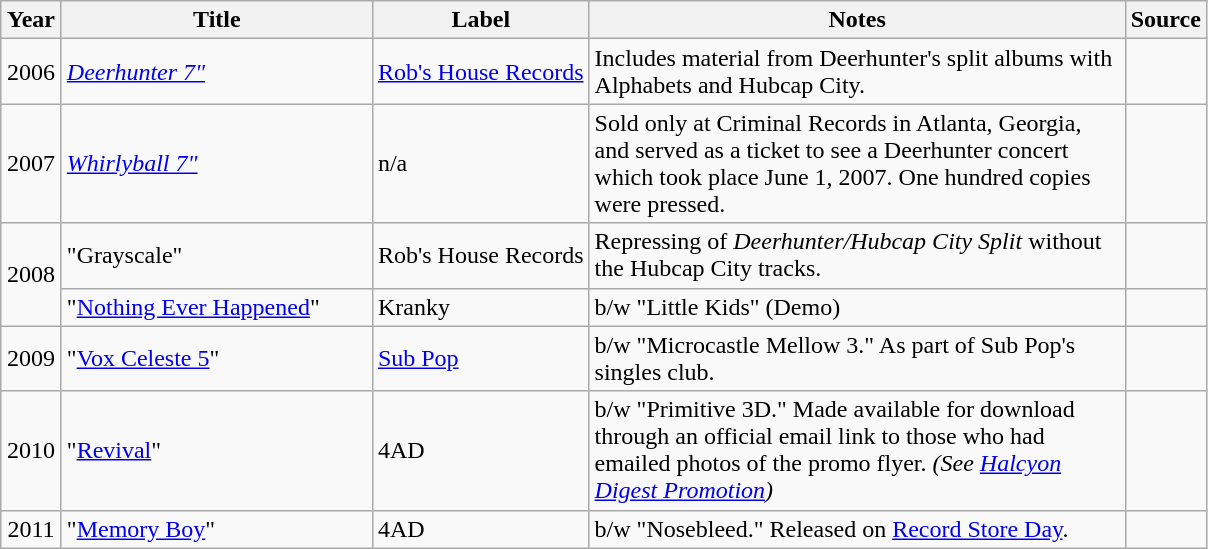<table class="wikitable">
<tr>
<th width="33">Year</th>
<th style="width:200px;">Title</th>
<th>Label</th>
<th style="width:350px;">Notes</th>
<th>Source</th>
</tr>
<tr>
<td style="text-align:center;">2006</td>
<td><em><a href='#'>Deerhunter 7"</a></em></td>
<td><a href='#'>Rob's House Records</a></td>
<td>Includes material from Deerhunter's split albums with Alphabets and Hubcap City.</td>
<td style="text-align:center;"></td>
</tr>
<tr>
<td style="text-align:center;">2007</td>
<td><em><a href='#'>Whirlyball 7"</a></em></td>
<td>n/a</td>
<td>Sold only at Criminal Records in Atlanta, Georgia, and served as a ticket to see a Deerhunter concert which took place June 1, 2007.  One hundred copies were pressed.</td>
<td style="text-align:center;"></td>
</tr>
<tr>
<td style="text-align:center;" rowspan="2">2008</td>
<td>"Grayscale"</td>
<td>Rob's House Records</td>
<td>Repressing of <em>Deerhunter/Hubcap City Split</em> without the Hubcap City tracks.</td>
<td style="text-align:center;"></td>
</tr>
<tr>
<td>"<a href='#'>Nothing Ever Happened</a>"</td>
<td>Kranky</td>
<td>b/w "Little Kids" (Demo)</td>
<td style="text-align:center;"></td>
</tr>
<tr>
<td style="text-align:center;">2009</td>
<td>"<a href='#'>Vox Celeste 5</a>"</td>
<td><a href='#'>Sub Pop</a></td>
<td>b/w "Microcastle Mellow 3." As part of Sub Pop's singles club.</td>
<td style="text-align:center;"></td>
</tr>
<tr>
<td style="text-align:center;">2010</td>
<td>"<a href='#'>Revival</a>"</td>
<td>4AD</td>
<td>b/w "Primitive 3D." Made available for download through an official email link to those who had emailed photos of the promo flyer. <em>(See <a href='#'>Halcyon Digest Promotion</a>)</em></td>
<td style="text-align:center;"></td>
</tr>
<tr>
<td style="text-align:center;">2011</td>
<td>"<a href='#'>Memory Boy</a>"</td>
<td>4AD</td>
<td>b/w "Nosebleed." Released on <a href='#'>Record Store Day</a>.</td>
<td style="text-align:center;"></td>
</tr>
</table>
